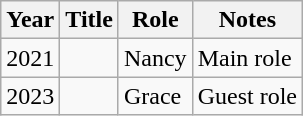<table class="wikitable">
<tr>
<th>Year</th>
<th>Title</th>
<th>Role</th>
<th>Notes</th>
</tr>
<tr>
<td>2021</td>
<td><em></em></td>
<td>Nancy</td>
<td>Main role</td>
</tr>
<tr>
<td>2023</td>
<td><em></em></td>
<td>Grace</td>
<td>Guest role</td>
</tr>
</table>
